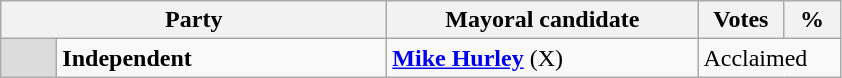<table class="wikitable">
<tr>
<th width="250px" colspan="2">Party</th>
<th width="200px">Mayoral candidate</th>
<th width="50px">Votes</th>
<th width="30px">%</th>
</tr>
<tr>
<td style="background:gainsboro" width="30px"><strong> </strong></td>
<td><strong>Independent</strong></td>
<td><strong><a href='#'>Mike Hurley</a></strong> (X) </td>
<td colspan="2">Acclaimed</td>
</tr>
</table>
